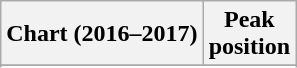<table class="wikitable sortable plainrowheaders" style="text-align:center">
<tr>
<th scope="col">Chart (2016–2017)</th>
<th scope="col">Peak<br>position</th>
</tr>
<tr>
</tr>
<tr>
</tr>
<tr>
</tr>
</table>
